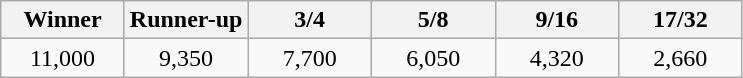<table class="wikitable" style="text-align:center">
<tr>
<th width="75">Winner</th>
<th width="75">Runner-up</th>
<th width="75">3/4</th>
<th width="75">5/8</th>
<th width="75">9/16</th>
<th width="75">17/32</th>
</tr>
<tr>
<td>11,000</td>
<td>9,350</td>
<td>7,700</td>
<td>6,050</td>
<td>4,320</td>
<td>2,660</td>
</tr>
</table>
